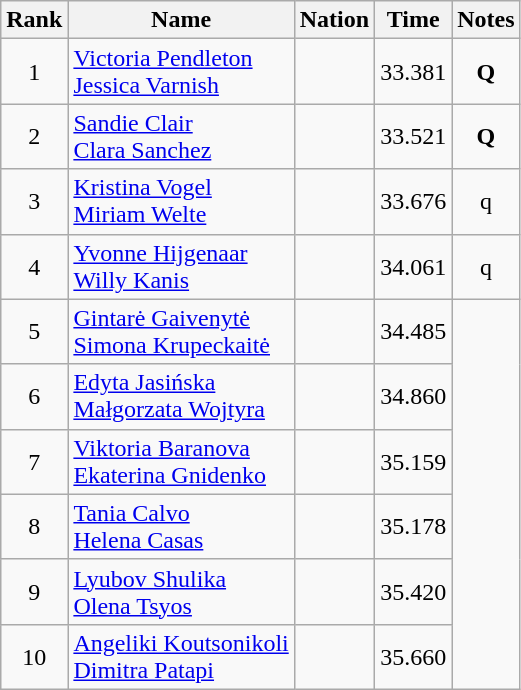<table class="wikitable sortable" style="text-align:center">
<tr>
<th>Rank</th>
<th>Name</th>
<th>Nation</th>
<th>Time</th>
<th>Notes</th>
</tr>
<tr>
<td>1</td>
<td align=left><a href='#'>Victoria Pendleton</a><br><a href='#'>Jessica Varnish</a></td>
<td align=left></td>
<td>33.381</td>
<td><strong>Q</strong></td>
</tr>
<tr>
<td>2</td>
<td align=left><a href='#'>Sandie Clair</a><br><a href='#'>Clara Sanchez</a></td>
<td align=left></td>
<td>33.521</td>
<td><strong>Q</strong></td>
</tr>
<tr>
<td>3</td>
<td align=left><a href='#'>Kristina Vogel</a><br><a href='#'>Miriam Welte</a></td>
<td align=left></td>
<td>33.676</td>
<td>q</td>
</tr>
<tr>
<td>4</td>
<td align=left><a href='#'>Yvonne Hijgenaar</a><br><a href='#'>Willy Kanis</a></td>
<td align=left></td>
<td>34.061</td>
<td>q</td>
</tr>
<tr>
<td>5</td>
<td align=left><a href='#'>Gintarė Gaivenytė</a><br><a href='#'>Simona Krupeckaitė</a></td>
<td align=left></td>
<td>34.485</td>
</tr>
<tr>
<td>6</td>
<td align=left><a href='#'>Edyta Jasińska</a><br><a href='#'>Małgorzata Wojtyra</a></td>
<td align=left></td>
<td>34.860</td>
</tr>
<tr>
<td>7</td>
<td align=left><a href='#'>Viktoria Baranova</a><br><a href='#'>Ekaterina Gnidenko</a></td>
<td align=left></td>
<td>35.159</td>
</tr>
<tr>
<td>8</td>
<td align=left><a href='#'>Tania Calvo</a><br><a href='#'>Helena Casas</a></td>
<td align=left></td>
<td>35.178</td>
</tr>
<tr>
<td>9</td>
<td align=left><a href='#'>Lyubov Shulika</a><br><a href='#'>Olena Tsyos</a></td>
<td align=left></td>
<td>35.420</td>
</tr>
<tr>
<td>10</td>
<td align=left><a href='#'>Angeliki Koutsonikoli</a> <br><a href='#'>Dimitra Patapi</a></td>
<td align=left></td>
<td>35.660</td>
</tr>
</table>
